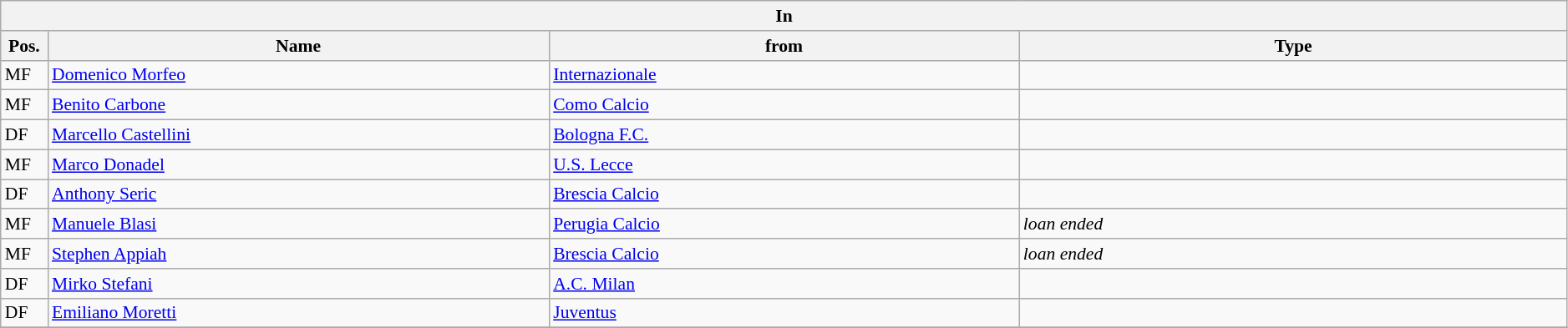<table class="wikitable" style="font-size:90%;width:99%;">
<tr>
<th colspan="4">In</th>
</tr>
<tr>
<th width=3%>Pos.</th>
<th width=32%>Name</th>
<th width=30%>from</th>
<th width=35%>Type</th>
</tr>
<tr>
<td>MF</td>
<td><a href='#'>Domenico Morfeo</a></td>
<td><a href='#'>Internazionale</a></td>
<td></td>
</tr>
<tr>
<td>MF</td>
<td><a href='#'>Benito Carbone</a></td>
<td><a href='#'>Como Calcio</a></td>
<td></td>
</tr>
<tr>
<td>DF</td>
<td><a href='#'>Marcello Castellini</a></td>
<td><a href='#'>Bologna F.C.</a></td>
<td></td>
</tr>
<tr>
<td>MF</td>
<td><a href='#'>Marco Donadel</a></td>
<td><a href='#'>U.S. Lecce</a></td>
<td></td>
</tr>
<tr>
<td>DF</td>
<td><a href='#'>Anthony Seric</a></td>
<td><a href='#'>Brescia Calcio</a></td>
<td></td>
</tr>
<tr>
<td>MF</td>
<td><a href='#'>Manuele Blasi</a></td>
<td><a href='#'>Perugia Calcio</a></td>
<td><em>loan ended</em></td>
</tr>
<tr>
<td>MF</td>
<td><a href='#'>Stephen Appiah</a></td>
<td><a href='#'>Brescia Calcio</a></td>
<td><em>loan ended</em></td>
</tr>
<tr>
<td>DF</td>
<td><a href='#'>Mirko Stefani</a></td>
<td><a href='#'>A.C. Milan</a></td>
<td></td>
</tr>
<tr>
<td>DF</td>
<td><a href='#'>Emiliano Moretti</a></td>
<td><a href='#'>Juventus</a></td>
<td></td>
</tr>
<tr>
</tr>
</table>
